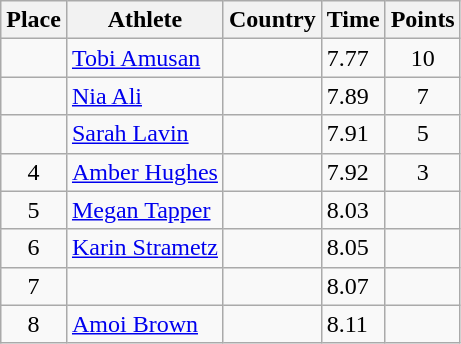<table class="wikitable">
<tr>
<th>Place</th>
<th>Athlete</th>
<th>Country</th>
<th>Time</th>
<th>Points</th>
</tr>
<tr>
<td align=center></td>
<td><a href='#'>Tobi Amusan</a></td>
<td></td>
<td>7.77</td>
<td align=center>10</td>
</tr>
<tr>
<td align=center></td>
<td><a href='#'>Nia Ali</a></td>
<td></td>
<td>7.89</td>
<td align=center>7</td>
</tr>
<tr>
<td align=center></td>
<td><a href='#'>Sarah Lavin</a></td>
<td></td>
<td>7.91</td>
<td align=center>5</td>
</tr>
<tr>
<td align=center>4</td>
<td><a href='#'>Amber Hughes</a></td>
<td></td>
<td>7.92</td>
<td align=center>3</td>
</tr>
<tr>
<td align=center>5</td>
<td><a href='#'>Megan Tapper</a></td>
<td></td>
<td>8.03</td>
<td align=center></td>
</tr>
<tr>
<td align=center>6</td>
<td><a href='#'>Karin Strametz</a></td>
<td></td>
<td>8.05</td>
<td align=center></td>
</tr>
<tr>
<td align=center>7</td>
<td></td>
<td></td>
<td>8.07</td>
<td align=center></td>
</tr>
<tr>
<td align=center>8</td>
<td><a href='#'>Amoi Brown</a></td>
<td></td>
<td>8.11</td>
<td align=center></td>
</tr>
</table>
